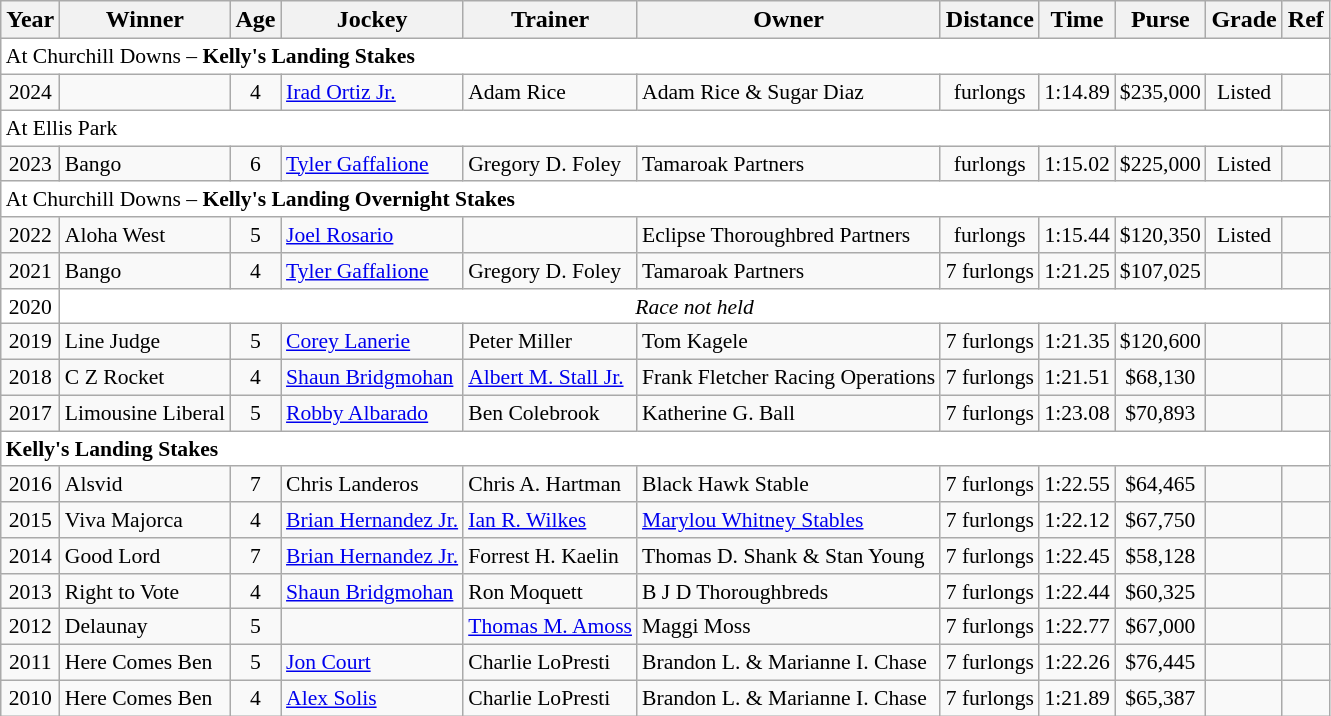<table class="wikitable sortable">
<tr>
<th>Year</th>
<th>Winner</th>
<th>Age</th>
<th>Jockey</th>
<th>Trainer</th>
<th>Owner</th>
<th>Distance</th>
<th>Time</th>
<th>Purse</th>
<th>Grade</th>
<th>Ref</th>
</tr>
<tr style="font-size:90%; background-color:white">
<td align="left" colspan=11>At Churchill Downs – <strong>Kelly's Landing Stakes</strong></td>
</tr>
<tr style="font-size:90%;">
<td align=center>2024</td>
<td></td>
<td align=center>4</td>
<td><a href='#'>Irad Ortiz Jr.</a></td>
<td>Adam Rice</td>
<td>Adam Rice & Sugar Diaz</td>
<td align=center> furlongs</td>
<td align=center>1:14.89</td>
<td align=center>$235,000</td>
<td align=center>Listed</td>
<td></td>
</tr>
<tr style="font-size:90%; background-color:white">
<td align="left" colspan=11>At Ellis Park</td>
</tr>
<tr style="font-size:90%;">
<td align=center>2023</td>
<td>Bango</td>
<td align=center>6</td>
<td><a href='#'>Tyler Gaffalione</a></td>
<td>Gregory D. Foley</td>
<td>Tamaroak Partners</td>
<td align=center> furlongs</td>
<td align=center>1:15.02</td>
<td align=center>$225,000</td>
<td align=center>Listed</td>
<td></td>
</tr>
<tr style="font-size:90%; background-color:white">
<td align="left" colspan=11>At Churchill Downs – <strong>Kelly's Landing Overnight Stakes</strong></td>
</tr>
<tr style="font-size:90%;">
<td align=center>2022</td>
<td>Aloha West</td>
<td align=center>5</td>
<td><a href='#'>Joel Rosario</a></td>
<td></td>
<td>Eclipse Thoroughbred Partners</td>
<td align=center> furlongs</td>
<td align=center>1:15.44</td>
<td align=center>$120,350</td>
<td align=center>Listed</td>
<td></td>
</tr>
<tr style="font-size:90%;">
<td align=center>2021</td>
<td>Bango</td>
<td align=center>4</td>
<td><a href='#'>Tyler Gaffalione</a></td>
<td>Gregory D. Foley</td>
<td>Tamaroak Partners</td>
<td align=center>7 furlongs</td>
<td align=center>1:21.25</td>
<td align=center>$107,025</td>
<td align=center></td>
<td></td>
</tr>
<tr style="font-size:90%; background-color:white">
<td align="center">2020</td>
<td align="center" colspan=10><em>Race not held</em></td>
</tr>
<tr style="font-size:90%;">
<td align=center>2019</td>
<td>Line Judge</td>
<td align=center>5</td>
<td><a href='#'>Corey Lanerie</a></td>
<td>Peter Miller</td>
<td>Tom Kagele</td>
<td align=center>7 furlongs</td>
<td align=center>1:21.35</td>
<td align=center>$120,600</td>
<td align=center></td>
<td></td>
</tr>
<tr style="font-size:90%;">
<td align=center>2018</td>
<td>C Z Rocket</td>
<td align=center>4</td>
<td><a href='#'>Shaun Bridgmohan</a></td>
<td><a href='#'>Albert M. Stall Jr.</a></td>
<td>Frank Fletcher Racing Operations</td>
<td align=center>7 furlongs</td>
<td align=center>1:21.51</td>
<td align=center>$68,130</td>
<td align=center></td>
<td></td>
</tr>
<tr style="font-size:90%;">
<td align=center>2017</td>
<td>Limousine Liberal</td>
<td align=center>5</td>
<td><a href='#'>Robby Albarado</a></td>
<td>Ben Colebrook</td>
<td>Katherine G. Ball</td>
<td align=center>7 furlongs</td>
<td align=center>1:23.08</td>
<td align=center>$70,893</td>
<td align=center></td>
<td></td>
</tr>
<tr style="font-size:90%; background-color:white">
<td align="left" colspan=11><strong>Kelly's Landing Stakes</strong></td>
</tr>
<tr style="font-size:90%;">
<td align=center>2016</td>
<td>Alsvid</td>
<td align=center>7</td>
<td>Chris Landeros</td>
<td>Chris A. Hartman</td>
<td>Black Hawk Stable</td>
<td align=center>7 furlongs</td>
<td align=center>1:22.55</td>
<td align=center>$64,465</td>
<td align=center></td>
<td></td>
</tr>
<tr style="font-size:90%;">
<td align=center>2015</td>
<td>Viva Majorca</td>
<td align=center>4</td>
<td><a href='#'>Brian Hernandez Jr.</a></td>
<td><a href='#'>Ian R. Wilkes</a></td>
<td><a href='#'>Marylou Whitney Stables</a></td>
<td align=center>7 furlongs</td>
<td align=center>1:22.12</td>
<td align=center>$67,750</td>
<td align=center></td>
<td></td>
</tr>
<tr style="font-size:90%;">
<td align=center>2014</td>
<td>Good Lord</td>
<td align=center>7</td>
<td><a href='#'>Brian Hernandez Jr.</a></td>
<td>Forrest H. Kaelin</td>
<td>Thomas D. Shank & Stan Young</td>
<td align=center>7 furlongs</td>
<td align=center>1:22.45</td>
<td align=center>$58,128</td>
<td align=center></td>
<td></td>
</tr>
<tr style="font-size:90%;">
<td align=center>2013</td>
<td>Right to Vote</td>
<td align=center>4</td>
<td><a href='#'>Shaun Bridgmohan</a></td>
<td>Ron Moquett</td>
<td>B J D Thoroughbreds</td>
<td align=center>7 furlongs</td>
<td align=center>1:22.44</td>
<td align=center>$60,325</td>
<td align=center></td>
<td></td>
</tr>
<tr style="font-size:90%;">
<td align=center>2012</td>
<td>Delaunay</td>
<td align=center>5</td>
<td></td>
<td><a href='#'>Thomas M. Amoss</a></td>
<td>Maggi Moss</td>
<td align=center>7 furlongs</td>
<td align=center>1:22.77</td>
<td align=center>$67,000</td>
<td align=center></td>
<td></td>
</tr>
<tr style="font-size:90%;">
<td align=center>2011</td>
<td>Here Comes Ben</td>
<td align=center>5</td>
<td><a href='#'>Jon Court</a></td>
<td>Charlie LoPresti</td>
<td>Brandon L. & Marianne I. Chase</td>
<td align=center>7 furlongs</td>
<td align=center>1:22.26</td>
<td align=center>$76,445</td>
<td align=center></td>
<td></td>
</tr>
<tr style="font-size:90%;">
<td align=center>2010</td>
<td>Here Comes Ben</td>
<td align=center>4</td>
<td><a href='#'>Alex Solis</a></td>
<td>Charlie LoPresti</td>
<td>Brandon L. & Marianne I. Chase</td>
<td align=center>7 furlongs</td>
<td align=center>1:21.89</td>
<td align=center>$65,387</td>
<td align=center></td>
<td></td>
</tr>
</table>
